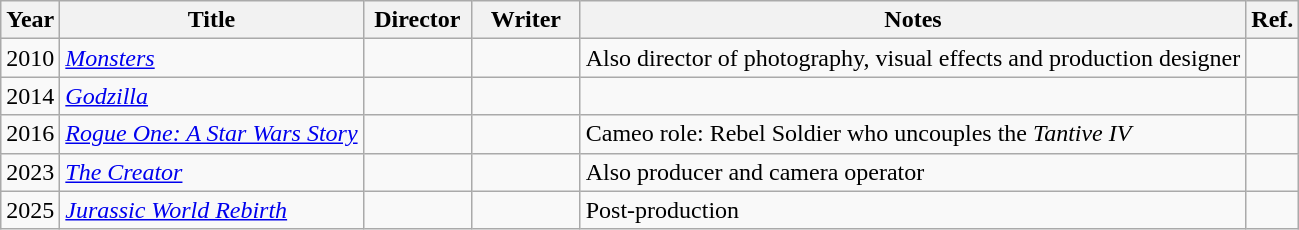<table class="wikitable">
<tr>
<th>Year</th>
<th>Title</th>
<th width=65>Director</th>
<th width=65>Writer</th>
<th>Notes</th>
<th>Ref.</th>
</tr>
<tr>
<td>2010</td>
<td><em><a href='#'>Monsters</a></em></td>
<td></td>
<td></td>
<td>Also director of photography, visual effects and production designer</td>
<td></td>
</tr>
<tr>
<td>2014</td>
<td><em><a href='#'>Godzilla</a></em></td>
<td></td>
<td></td>
<td></td>
<td></td>
</tr>
<tr>
<td>2016</td>
<td><em><a href='#'>Rogue One: A Star Wars Story</a></em></td>
<td></td>
<td></td>
<td>Cameo role: Rebel Soldier who uncouples the <em>Tantive IV</em></td>
<td></td>
</tr>
<tr>
<td>2023</td>
<td><em><a href='#'>The Creator</a></em></td>
<td></td>
<td></td>
<td>Also producer and camera operator</td>
<td></td>
</tr>
<tr>
<td>2025</td>
<td><em><a href='#'>Jurassic World Rebirth</a></em></td>
<td></td>
<td></td>
<td>Post-production</td>
<td></td>
</tr>
</table>
